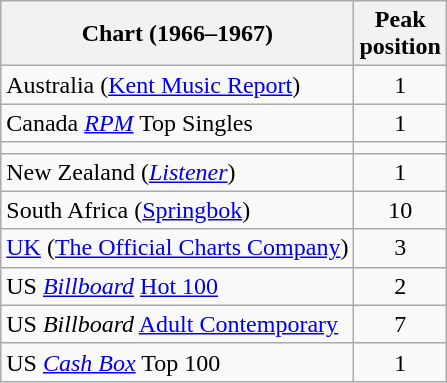<table class="wikitable sortable">
<tr>
<th align="left">Chart (1966–1967)</th>
<th align="left">Peak<br>position</th>
</tr>
<tr>
<td>Australia (<a href='#'>Kent Music Report</a>)</td>
<td style="text-align:center;">1</td>
</tr>
<tr>
<td>Canada <em><a href='#'>RPM</a></em> Top Singles</td>
<td style="text-align:center;">1</td>
</tr>
<tr>
<td></td>
</tr>
<tr>
<td>New Zealand (<em><a href='#'>Listener</a></em>)</td>
<td style="text-align:center;">1</td>
</tr>
<tr>
<td>South Africa (<a href='#'>Springbok</a>)</td>
<td align="center">10</td>
</tr>
<tr>
<td><a href='#'>UK</a> (<a href='#'>The Official Charts Company</a>)</td>
<td style="text-align:center;">3</td>
</tr>
<tr>
<td>US <em><a href='#'>Billboard</a></em> <a href='#'>Hot 100</a></td>
<td style="text-align:center;">2</td>
</tr>
<tr>
<td>US <em>Billboard</em> <a href='#'>Adult Contemporary</a></td>
<td style="text-align:center;">7</td>
</tr>
<tr>
<td>US <em><a href='#'>Cash Box</a></em> Top 100</td>
<td style="text-align:center;">1</td>
</tr>
</table>
